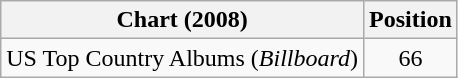<table class="wikitable">
<tr>
<th>Chart (2008)</th>
<th>Position</th>
</tr>
<tr>
<td>US Top Country Albums (<em>Billboard</em>)</td>
<td align="center">66</td>
</tr>
</table>
